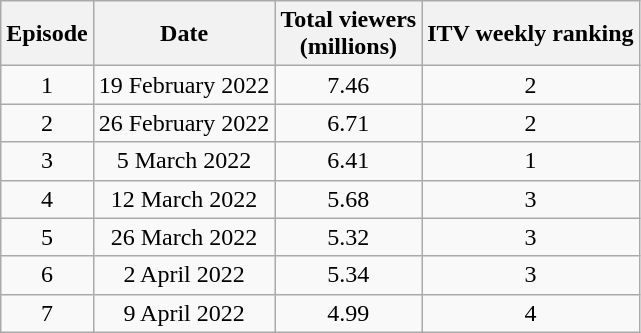<table class="wikitable" style="text-align: center;">
<tr>
<th>Episode</th>
<th>Date</th>
<th>Total viewers <br> (millions)</th>
<th>ITV weekly ranking</th>
</tr>
<tr>
<td>1</td>
<td>19 February 2022</td>
<td>7.46</td>
<td>2</td>
</tr>
<tr>
<td>2</td>
<td>26 February 2022</td>
<td>6.71</td>
<td>2</td>
</tr>
<tr>
<td>3</td>
<td>5 March 2022</td>
<td>6.41</td>
<td>1</td>
</tr>
<tr>
<td>4</td>
<td>12 March 2022</td>
<td>5.68</td>
<td>3</td>
</tr>
<tr>
<td>5</td>
<td>26 March 2022</td>
<td>5.32</td>
<td>3</td>
</tr>
<tr>
<td>6</td>
<td>2 April 2022</td>
<td>5.34</td>
<td>3</td>
</tr>
<tr>
<td>7</td>
<td>9 April 2022</td>
<td rowspan=2>4.99</td>
<td>4</td>
</tr>
</table>
